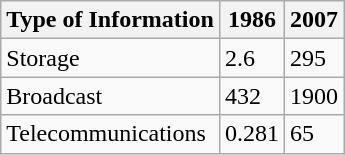<table class="wikitable">
<tr>
<th>Type of Information</th>
<th>1986</th>
<th>2007</th>
</tr>
<tr>
<td>Storage</td>
<td>2.6</td>
<td>295</td>
</tr>
<tr>
<td>Broadcast</td>
<td>432</td>
<td>1900</td>
</tr>
<tr>
<td>Telecommunications</td>
<td>0.281</td>
<td>65</td>
</tr>
</table>
